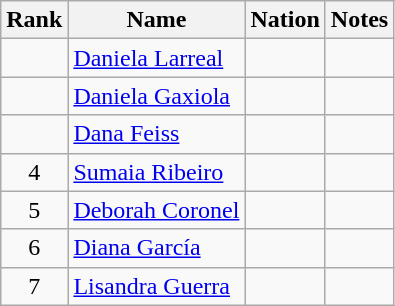<table class="wikitable sortable" style="text-align:center">
<tr>
<th>Rank</th>
<th>Name</th>
<th>Nation</th>
<th>Notes</th>
</tr>
<tr>
<td></td>
<td align=left><a href='#'>Daniela Larreal</a></td>
<td align=left></td>
<td></td>
</tr>
<tr>
<td></td>
<td align=left><a href='#'>Daniela Gaxiola</a></td>
<td align=left></td>
<td></td>
</tr>
<tr>
<td></td>
<td align=left><a href='#'>Dana Feiss</a></td>
<td align=left></td>
<td></td>
</tr>
<tr>
<td>4</td>
<td align=left><a href='#'>Sumaia Ribeiro</a></td>
<td align=left></td>
<td></td>
</tr>
<tr>
<td>5</td>
<td align=left><a href='#'>Deborah Coronel</a></td>
<td align=left></td>
<td></td>
</tr>
<tr>
<td>6</td>
<td align=left><a href='#'>Diana García</a></td>
<td align=left></td>
<td></td>
</tr>
<tr>
<td>7</td>
<td align=left><a href='#'>Lisandra Guerra</a></td>
<td align=left></td>
<td></td>
</tr>
</table>
